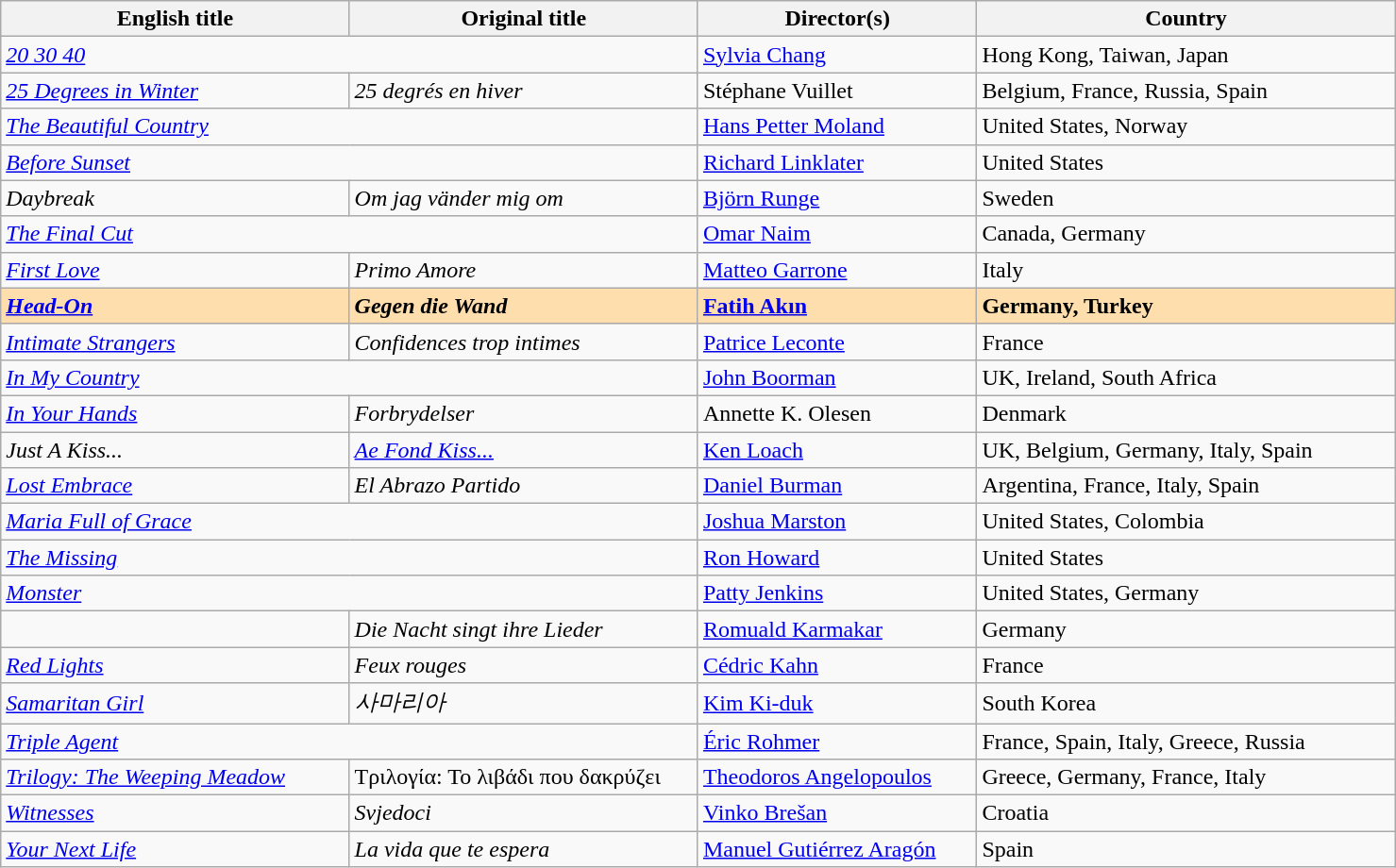<table class="wikitable" width="78%" cellpadding="5">
<tr>
<th width="25%">English title</th>
<th width="25%">Original title</th>
<th width="20%">Director(s)</th>
<th width="30%">Country</th>
</tr>
<tr>
<td colspan="2"><em><a href='#'>20 30 40</a></em></td>
<td><a href='#'>Sylvia Chang</a></td>
<td>Hong Kong, Taiwan, Japan</td>
</tr>
<tr>
<td><em><a href='#'>25 Degrees in Winter</a></em></td>
<td><em>25 degrés en hiver</em></td>
<td>Stéphane Vuillet</td>
<td>Belgium, France, Russia, Spain</td>
</tr>
<tr>
<td colspan="2"><em><a href='#'>The Beautiful Country</a></em></td>
<td><a href='#'>Hans Petter Moland</a></td>
<td>United States, Norway</td>
</tr>
<tr>
<td colspan="2"><em><a href='#'>Before Sunset</a></em></td>
<td><a href='#'>Richard Linklater</a></td>
<td>United States</td>
</tr>
<tr>
<td><em>Daybreak</em></td>
<td><em>Om jag vänder mig om</em></td>
<td><a href='#'>Björn Runge</a></td>
<td>Sweden</td>
</tr>
<tr>
<td colspan="2"><em><a href='#'>The Final Cut</a></em></td>
<td><a href='#'>Omar Naim</a></td>
<td>Canada, Germany</td>
</tr>
<tr>
<td><em><a href='#'>First Love</a></em></td>
<td><em>Primo Amore</em></td>
<td><a href='#'>Matteo Garrone</a></td>
<td>Italy</td>
</tr>
<tr style="background:#FFDEAD;">
<td><em><a href='#'><strong>Head-On</strong></a></em></td>
<td><strong><em>Gegen die Wand</em></strong></td>
<td><strong><a href='#'>Fatih Akın</a></strong></td>
<td><strong>Germany, Turkey</strong></td>
</tr>
<tr>
<td><em><a href='#'>Intimate Strangers</a></em></td>
<td><em>Confidences trop intimes</em></td>
<td><a href='#'>Patrice Leconte</a></td>
<td>France</td>
</tr>
<tr>
<td colspan="2"><em><a href='#'>In My Country</a></em></td>
<td><a href='#'>John Boorman</a></td>
<td>UK, Ireland, South Africa</td>
</tr>
<tr>
<td><em><a href='#'>In Your Hands</a></em></td>
<td><em>Forbrydelser</em></td>
<td>Annette K. Olesen</td>
<td>Denmark</td>
</tr>
<tr>
<td><em>Just A Kiss...</em></td>
<td><em><a href='#'>Ae Fond Kiss...</a></em></td>
<td><a href='#'>Ken Loach</a></td>
<td>UK, Belgium, Germany, Italy, Spain</td>
</tr>
<tr>
<td><em><a href='#'>Lost Embrace</a></em></td>
<td><em>El Abrazo Partido</em></td>
<td><a href='#'>Daniel Burman</a></td>
<td>Argentina, France, Italy, Spain</td>
</tr>
<tr>
<td colspan="2"><em><a href='#'>Maria Full of Grace</a></em></td>
<td><a href='#'>Joshua Marston</a></td>
<td>United States, Colombia</td>
</tr>
<tr>
<td colspan="2"><em><a href='#'>The Missing</a></em></td>
<td><a href='#'>Ron Howard</a></td>
<td>United States</td>
</tr>
<tr>
<td colspan="2"><em><a href='#'>Monster</a></em></td>
<td><a href='#'>Patty Jenkins</a></td>
<td>United States, Germany</td>
</tr>
<tr>
<td><em></em></td>
<td><em>Die Nacht singt ihre Lieder</em></td>
<td><a href='#'>Romuald Karmakar</a></td>
<td>Germany</td>
</tr>
<tr>
<td><em><a href='#'>Red Lights</a></em></td>
<td><em>Feux rouges</em></td>
<td><a href='#'>Cédric Kahn</a></td>
<td>France</td>
</tr>
<tr>
<td><em><a href='#'>Samaritan Girl</a></em></td>
<td><em>사마리아</em></td>
<td><a href='#'>Kim Ki-duk</a></td>
<td>South Korea</td>
</tr>
<tr>
<td colspan="2"><em><a href='#'>Triple Agent</a></em></td>
<td><a href='#'>Éric Rohmer</a></td>
<td>France, Spain, Italy, Greece, Russia</td>
</tr>
<tr>
<td><em><a href='#'>Trilogy: The Weeping Meadow</a></em></td>
<td>Τριλογία: Το λιβάδι που δακρύζει</td>
<td><a href='#'>Theodoros Angelopoulos</a></td>
<td>Greece, Germany, France, Italy</td>
</tr>
<tr>
<td><em><a href='#'>Witnesses</a></em></td>
<td><em>Svjedoci</em></td>
<td><a href='#'>Vinko Brešan</a></td>
<td>Croatia</td>
</tr>
<tr>
<td><em><a href='#'>Your Next Life</a></em></td>
<td><em>La vida que te espera</em></td>
<td><a href='#'>Manuel Gutiérrez Aragón</a></td>
<td>Spain</td>
</tr>
</table>
